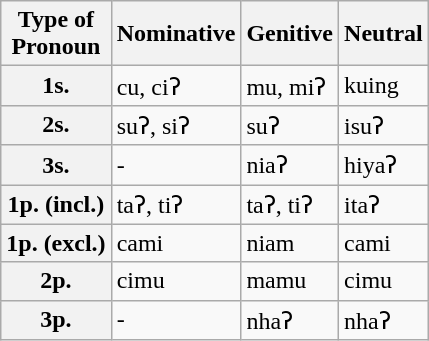<table class="wikitable">
<tr>
<th>Type of<br> Pronoun</th>
<th c=01>Nominative</th>
<th c=02>Genitive</th>
<th c=04>Neutral</th>
</tr>
<tr>
<th>1s.</th>
<td c=01>cu, ciʔ</td>
<td c=02>mu, miʔ</td>
<td c=03>kuing</td>
</tr>
<tr>
<th>2s.</th>
<td c=01>suʔ, siʔ</td>
<td c=02>suʔ</td>
<td c=03>isuʔ</td>
</tr>
<tr>
<th>3s.</th>
<td c=01>-</td>
<td c=02>niaʔ</td>
<td c=03>hiyaʔ</td>
</tr>
<tr>
<th>1p. (incl.)</th>
<td c=01>taʔ, tiʔ</td>
<td c=02>taʔ, tiʔ</td>
<td c=03>itaʔ</td>
</tr>
<tr>
<th>1p. (excl.)</th>
<td c=01>cami</td>
<td c=02>niam</td>
<td c=03>cami</td>
</tr>
<tr>
<th>2p.</th>
<td c=01>cimu</td>
<td c=02>mamu</td>
<td c=03>cimu</td>
</tr>
<tr>
<th>3p.</th>
<td c=01>-</td>
<td c=02>nhaʔ</td>
<td c=03>nhaʔ</td>
</tr>
</table>
